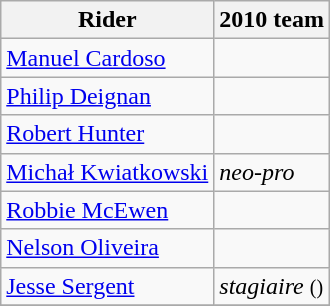<table class="wikitable">
<tr>
<th>Rider</th>
<th>2010 team</th>
</tr>
<tr>
<td><a href='#'>Manuel Cardoso</a></td>
<td></td>
</tr>
<tr>
<td><a href='#'>Philip Deignan</a></td>
<td></td>
</tr>
<tr>
<td><a href='#'>Robert Hunter</a></td>
<td></td>
</tr>
<tr>
<td><a href='#'>Michał Kwiatkowski</a></td>
<td><em>neo-pro</em></td>
</tr>
<tr>
<td><a href='#'>Robbie McEwen</a></td>
<td></td>
</tr>
<tr>
<td><a href='#'>Nelson Oliveira</a></td>
<td></td>
</tr>
<tr>
<td><a href='#'>Jesse Sergent</a></td>
<td><em>stagiaire</em> <small>()</small></td>
</tr>
<tr>
</tr>
</table>
